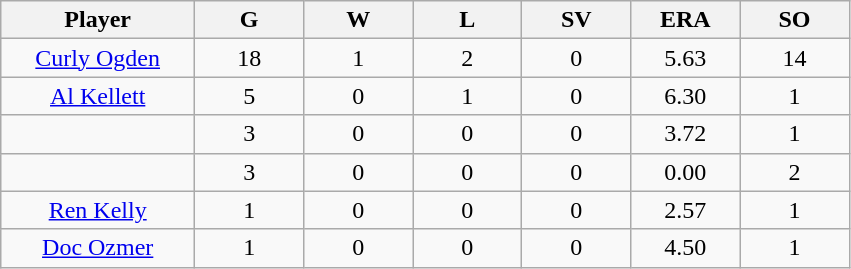<table class="wikitable sortable">
<tr>
<th bgcolor="#DDDDFF" width="16%">Player</th>
<th bgcolor="#DDDDFF" width="9%">G</th>
<th bgcolor="#DDDDFF" width="9%">W</th>
<th bgcolor="#DDDDFF" width="9%">L</th>
<th bgcolor="#DDDDFF" width="9%">SV</th>
<th bgcolor="#DDDDFF" width="9%">ERA</th>
<th bgcolor="#DDDDFF" width="9%">SO</th>
</tr>
<tr align="center">
<td><a href='#'>Curly Ogden</a></td>
<td>18</td>
<td>1</td>
<td>2</td>
<td>0</td>
<td>5.63</td>
<td>14</td>
</tr>
<tr align="center">
<td><a href='#'>Al Kellett</a></td>
<td>5</td>
<td>0</td>
<td>1</td>
<td>0</td>
<td>6.30</td>
<td>1</td>
</tr>
<tr align="center">
<td></td>
<td>3</td>
<td>0</td>
<td>0</td>
<td>0</td>
<td>3.72</td>
<td>1</td>
</tr>
<tr align="center">
<td></td>
<td>3</td>
<td>0</td>
<td>0</td>
<td>0</td>
<td>0.00</td>
<td>2</td>
</tr>
<tr align="center">
<td><a href='#'>Ren Kelly</a></td>
<td>1</td>
<td>0</td>
<td>0</td>
<td>0</td>
<td>2.57</td>
<td>1</td>
</tr>
<tr align="center">
<td><a href='#'>Doc Ozmer</a></td>
<td>1</td>
<td>0</td>
<td>0</td>
<td>0</td>
<td>4.50</td>
<td>1</td>
</tr>
</table>
